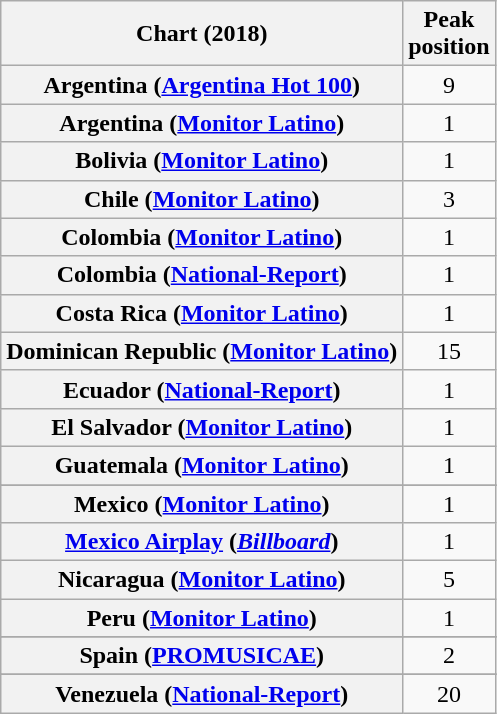<table class="wikitable sortable plainrowheaders" style="text-align:center">
<tr>
<th scope="col">Chart (2018)</th>
<th scope="col">Peak<br> position</th>
</tr>
<tr>
<th scope="row">Argentina (<a href='#'>Argentina Hot 100</a>)</th>
<td>9</td>
</tr>
<tr>
<th scope="row">Argentina (<a href='#'>Monitor Latino</a>)</th>
<td>1</td>
</tr>
<tr>
<th scope="row">Bolivia (<a href='#'>Monitor Latino</a>)</th>
<td>1</td>
</tr>
<tr>
<th scope="row">Chile (<a href='#'>Monitor Latino</a>)</th>
<td>3</td>
</tr>
<tr>
<th scope="row">Colombia (<a href='#'>Monitor Latino</a>)</th>
<td>1</td>
</tr>
<tr>
<th scope="row">Colombia (<a href='#'>National-Report</a>)</th>
<td>1</td>
</tr>
<tr>
<th scope="row">Costa Rica (<a href='#'>Monitor Latino</a>)</th>
<td>1</td>
</tr>
<tr>
<th scope="row">Dominican Republic  (<a href='#'>Monitor Latino</a>)</th>
<td>15</td>
</tr>
<tr>
<th scope="row">Ecuador (<a href='#'>National-Report</a>)</th>
<td>1</td>
</tr>
<tr>
<th scope="row">El Salvador (<a href='#'>Monitor Latino</a>)</th>
<td>1</td>
</tr>
<tr>
<th scope="row">Guatemala (<a href='#'>Monitor Latino</a>)</th>
<td>1</td>
</tr>
<tr>
</tr>
<tr>
<th scope="row">Mexico (<a href='#'>Monitor Latino</a>)</th>
<td>1</td>
</tr>
<tr>
<th scope="row"><a href='#'>Mexico Airplay</a> (<a href='#'><em>Billboard</em></a>)</th>
<td>1</td>
</tr>
<tr>
<th scope="row">Nicaragua (<a href='#'>Monitor Latino</a>)</th>
<td>5</td>
</tr>
<tr>
<th scope="row">Peru (<a href='#'>Monitor Latino</a>)</th>
<td>1</td>
</tr>
<tr>
</tr>
<tr>
<th scope="row">Spain (<a href='#'>PROMUSICAE</a>)</th>
<td>2</td>
</tr>
<tr>
</tr>
<tr>
</tr>
<tr>
</tr>
<tr>
</tr>
<tr>
</tr>
<tr>
<th scope="row">Venezuela (<a href='#'>National-Report</a>)</th>
<td>20</td>
</tr>
</table>
